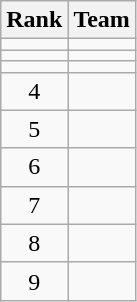<table class="wikitable" style="text-align: center;">
<tr>
<th>Rank</th>
<th>Team</th>
</tr>
<tr>
<td></td>
<td align="left"></td>
</tr>
<tr>
<td></td>
<td align="left"></td>
</tr>
<tr>
<td></td>
<td align="left"></td>
</tr>
<tr>
<td>4</td>
<td align="left"></td>
</tr>
<tr>
<td>5</td>
<td align="left"></td>
</tr>
<tr>
<td>6</td>
<td align="left"></td>
</tr>
<tr>
<td>7</td>
<td align="left"></td>
</tr>
<tr>
<td>8</td>
<td align="left"></td>
</tr>
<tr>
<td>9</td>
<td align="left"></td>
</tr>
</table>
